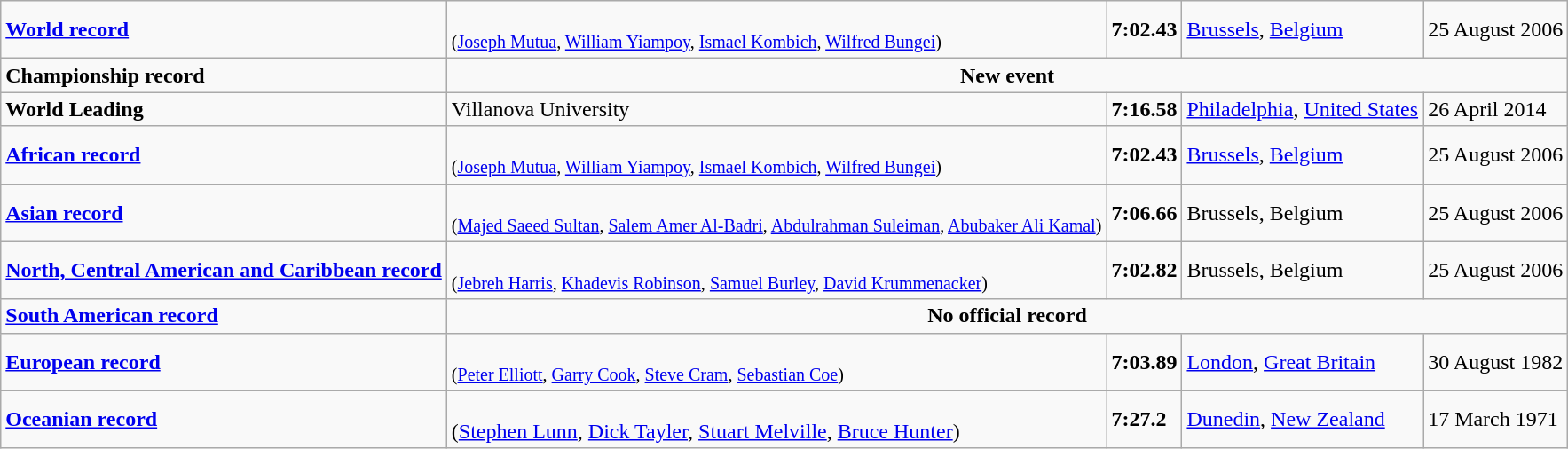<table class="wikitable">
<tr>
<td><strong><a href='#'>World record</a></strong></td>
<td><br><small>(<a href='#'>Joseph Mutua</a>, <a href='#'>William Yiampoy</a>, <a href='#'>Ismael Kombich</a>, <a href='#'>Wilfred Bungei</a>)</small></td>
<td><strong>7:02.43</strong></td>
<td> <a href='#'>Brussels</a>, <a href='#'>Belgium</a></td>
<td>25 August 2006</td>
</tr>
<tr>
<td><strong>Championship record</strong></td>
<td colspan=4 align=center><strong>New event</strong></td>
</tr>
<tr>
<td><strong>World Leading</strong></td>
<td> Villanova University</td>
<td><strong>7:16.58</strong></td>
<td> <a href='#'>Philadelphia</a>, <a href='#'>United States</a></td>
<td>26 April 2014</td>
</tr>
<tr>
<td><strong><a href='#'>African record</a></strong></td>
<td><br><small>(<a href='#'>Joseph Mutua</a>, <a href='#'>William Yiampoy</a>, <a href='#'>Ismael Kombich</a>, <a href='#'>Wilfred Bungei</a>)</small></td>
<td><strong>7:02.43</strong></td>
<td> <a href='#'>Brussels</a>, <a href='#'>Belgium</a></td>
<td>25 August 2006</td>
</tr>
<tr>
<td><strong><a href='#'>Asian record</a></strong></td>
<td><br><small>(<a href='#'>Majed Saeed Sultan</a>, <a href='#'>Salem Amer Al-Badri</a>, <a href='#'>Abdulrahman Suleiman</a>, <a href='#'>Abubaker Ali Kamal</a>)</small></td>
<td><strong>7:06.66</strong></td>
<td> Brussels, Belgium</td>
<td>25 August 2006</td>
</tr>
<tr>
<td><strong><a href='#'>North, Central American and Caribbean record</a></strong></td>
<td><br><small>(<a href='#'>Jebreh Harris</a>, <a href='#'>Khadevis Robinson</a>, <a href='#'>Samuel Burley</a>, <a href='#'>David Krummenacker</a>)</small></td>
<td><strong>7:02.82</strong></td>
<td> Brussels, Belgium</td>
<td>25 August 2006</td>
</tr>
<tr>
<td><strong><a href='#'>South American record</a></strong></td>
<td colspan=4 align=center><strong>No official record</strong></td>
</tr>
<tr>
<td><strong><a href='#'>European record</a></strong></td>
<td><br><small>(<a href='#'>Peter Elliott</a>, <a href='#'>Garry Cook</a>, <a href='#'>Steve Cram</a>, <a href='#'>Sebastian Coe</a>)</small></td>
<td><strong>7:03.89</strong></td>
<td> <a href='#'>London</a>, <a href='#'>Great Britain</a></td>
<td>30 August 1982</td>
</tr>
<tr>
<td><strong><a href='#'>Oceanian record</a></strong></td>
<td><br>(<a href='#'>Stephen Lunn</a>, <a href='#'>Dick Tayler</a>, <a href='#'>Stuart Melville</a>, <a href='#'>Bruce Hunter</a>)</td>
<td><strong>7:27.2</strong></td>
<td> <a href='#'>Dunedin</a>, <a href='#'>New Zealand</a></td>
<td>17 March 1971</td>
</tr>
</table>
